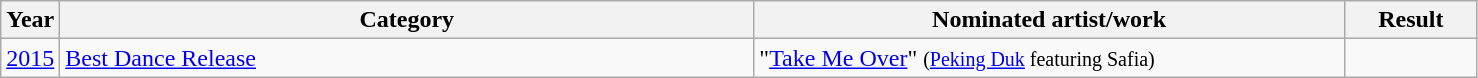<table class="wikitable">
<tr>
<th width=4% align="center">Year</th>
<th width=47%>Category</th>
<th width=40%>Nominated artist/work</th>
<th width=9%>Result</th>
</tr>
<tr>
<td><a href='#'>2015</a></td>
<td><a href='#'>Best Dance Release</a></td>
<td>"<a href='#'>Take Me Over</a>" <small>(<a href='#'>Peking Duk</a> featuring Safia)</small></td>
<td></td>
</tr>
</table>
